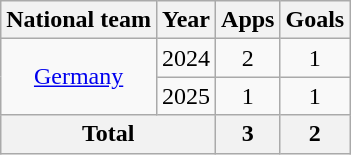<table class="wikitable" style="text-align:center">
<tr>
<th>National team</th>
<th>Year</th>
<th>Apps</th>
<th>Goals</th>
</tr>
<tr>
<td rowspan=2><a href='#'>Germany</a></td>
<td>2024</td>
<td>2</td>
<td>1</td>
</tr>
<tr>
<td>2025</td>
<td>1</td>
<td>1</td>
</tr>
<tr>
<th colspan="2">Total</th>
<th>3</th>
<th>2</th>
</tr>
</table>
